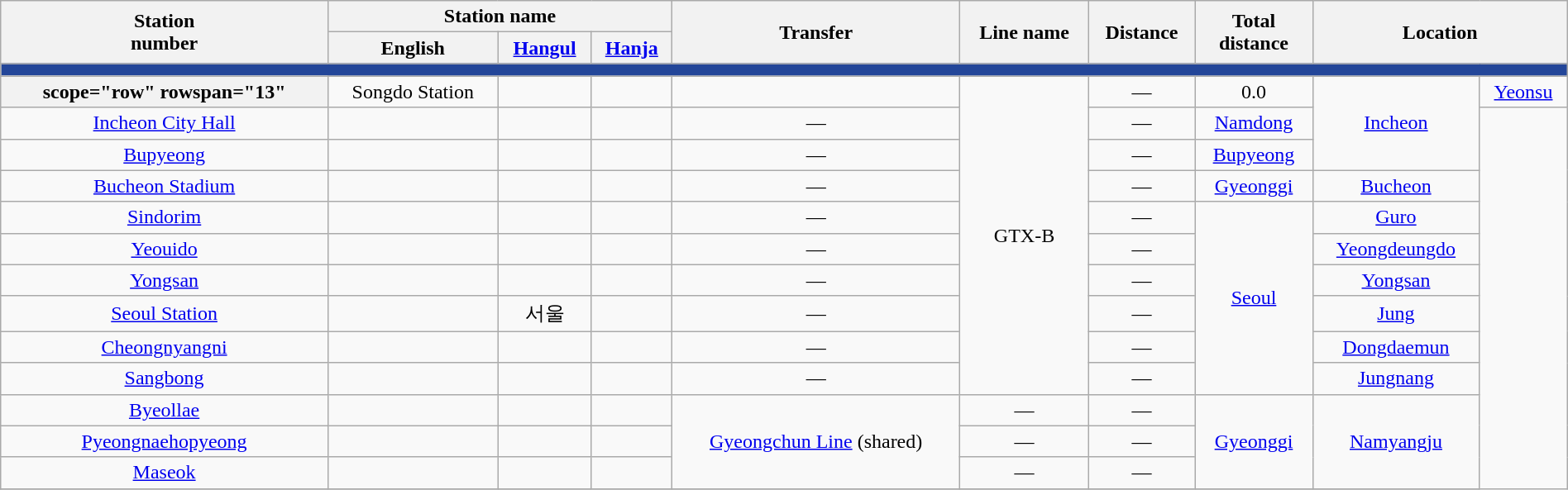<table class="wikitable plainrowheaders" style="text-align:center; width:100%">
<tr>
<th rowspan="2">Station<br>number</th>
<th colspan="3">Station name</th>
<th rowspan="2">Transfer</th>
<th rowspan="2">Line name</th>
<th rowspan="2">Distance</th>
<th rowspan="2">Total<br>distance</th>
<th rowspan="2" colspan="2">Location</th>
</tr>
<tr>
<th>English</th>
<th><a href='#'>Hangul</a></th>
<th><a href='#'>Hanja</a></th>
</tr>
<tr>
<td colspan="10" style="background:#234699; height:2pt"></td>
</tr>
<tr>
<th>scope="row" rowspan="13" </th>
<td>Songdo Station</td>
<td></td>
<td></td>
<td style="text-align:left"></td>
<td rowspan="10">GTX-B</td>
<td>—</td>
<td>0.0</td>
<td rowspan="3"><a href='#'>Incheon</a></td>
<td><a href='#'>Yeonsu</a></td>
</tr>
<tr>
<td><a href='#'>Incheon City Hall</a></td>
<td></td>
<td></td>
<td style="text-align:left"></td>
<td>—</td>
<td>—</td>
<td><a href='#'>Namdong</a></td>
</tr>
<tr>
<td><a href='#'>Bupyeong</a></td>
<td></td>
<td></td>
<td style="text-align:left"></td>
<td>—</td>
<td>—</td>
<td><a href='#'>Bupyeong</a></td>
</tr>
<tr>
<td><a href='#'>Bucheon Stadium</a></td>
<td></td>
<td></td>
<td style="text-align:left"></td>
<td>—</td>
<td>—</td>
<td><a href='#'>Gyeonggi</a></td>
<td><a href='#'>Bucheon</a></td>
</tr>
<tr>
<td><a href='#'>Sindorim</a></td>
<td></td>
<td></td>
<td style="text-align:left"></td>
<td>—</td>
<td>—</td>
<td rowspan="6"><a href='#'>Seoul</a></td>
<td><a href='#'>Guro</a></td>
</tr>
<tr>
<td><a href='#'>Yeouido</a></td>
<td></td>
<td></td>
<td style="text-align:left"></td>
<td>—</td>
<td>—</td>
<td><a href='#'>Yeongdeungdo</a></td>
</tr>
<tr>
<td><a href='#'>Yongsan</a></td>
<td></td>
<td></td>
<td style="text-align:left"></td>
<td>—</td>
<td>—</td>
<td><a href='#'>Yongsan</a></td>
</tr>
<tr>
<td><a href='#'>Seoul Station</a></td>
<td></td>
<td>서울</td>
<td style="text-align:left"></td>
<td>—</td>
<td>—</td>
<td><a href='#'>Jung</a></td>
</tr>
<tr>
<td><a href='#'>Cheongnyangni</a></td>
<td></td>
<td></td>
<td style="text-align:left"></td>
<td>—</td>
<td>—</td>
<td><a href='#'>Dongdaemun</a></td>
</tr>
<tr>
<td><a href='#'>Sangbong</a></td>
<td></td>
<td></td>
<td style="text-align:left"></td>
<td>—</td>
<td>—</td>
<td><a href='#'>Jungnang</a></td>
</tr>
<tr>
<td><a href='#'>Byeollae</a></td>
<td></td>
<td></td>
<td style="text-align:left"></td>
<td rowspan="3"><a href='#'>Gyeongchun Line</a> (shared)</td>
<td>—</td>
<td>—</td>
<td rowspan="3"><a href='#'>Gyeonggi</a></td>
<td rowspan="3"><a href='#'>Namyangju</a></td>
</tr>
<tr>
<td><a href='#'>Pyeongnaehopyeong</a></td>
<td></td>
<td></td>
<td style="text-align:left"></td>
<td>—</td>
<td>—</td>
</tr>
<tr>
<td><a href='#'>Maseok</a></td>
<td></td>
<td></td>
<td style="text-align:left"></td>
<td>—</td>
<td>—</td>
</tr>
<tr>
</tr>
</table>
